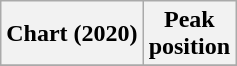<table class="wikitable plainrowheaders" style="text-align:center">
<tr>
<th scope="col">Chart (2020)</th>
<th scope="col">Peak<br> position</th>
</tr>
<tr>
</tr>
</table>
